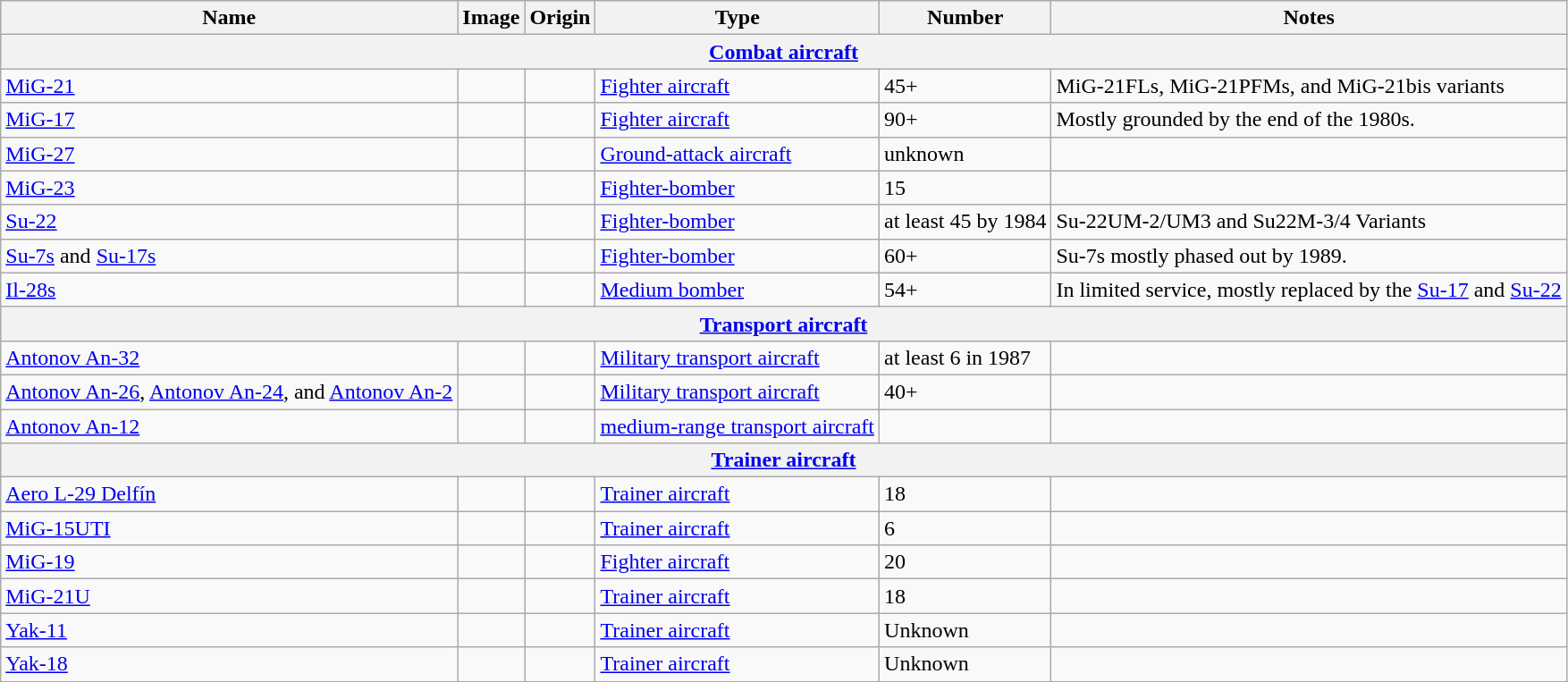<table class="wikitable">
<tr>
<th>Name</th>
<th>Image</th>
<th>Origin</th>
<th>Type</th>
<th>Number</th>
<th>Notes</th>
</tr>
<tr>
<th colspan="6"><a href='#'>Combat aircraft</a></th>
</tr>
<tr>
<td><a href='#'>MiG-21</a></td>
<td></td>
<td></td>
<td><a href='#'>Fighter aircraft</a></td>
<td>45+</td>
<td>MiG-21FLs, MiG-21PFMs, and MiG-21bis variants</td>
</tr>
<tr>
<td><a href='#'>MiG-17</a></td>
<td></td>
<td></td>
<td><a href='#'>Fighter aircraft</a></td>
<td>90+</td>
<td>Mostly grounded by the end of the 1980s.</td>
</tr>
<tr>
<td><a href='#'>MiG-27</a></td>
<td></td>
<td></td>
<td><a href='#'>Ground-attack aircraft</a></td>
<td>unknown</td>
<td></td>
</tr>
<tr>
<td><a href='#'>MiG-23</a></td>
<td></td>
<td></td>
<td><a href='#'>Fighter-bomber</a></td>
<td>15</td>
<td></td>
</tr>
<tr>
<td><a href='#'>Su-22</a></td>
<td></td>
<td></td>
<td><a href='#'>Fighter-bomber</a></td>
<td>at least 45 by 1984</td>
<td>Su-22UM-2/UM3 and Su22M-3/4 Variants</td>
</tr>
<tr>
<td><a href='#'>Su-7s</a> and <a href='#'>Su-17s</a></td>
<td></td>
<td></td>
<td><a href='#'>Fighter-bomber</a></td>
<td>60+</td>
<td>Su-7s mostly phased out by 1989.</td>
</tr>
<tr>
<td><a href='#'>Il-28s</a></td>
<td></td>
<td></td>
<td><a href='#'>Medium bomber</a></td>
<td>54+</td>
<td>In limited service, mostly replaced by the <a href='#'>Su-17</a> and <a href='#'>Su-22</a></td>
</tr>
<tr>
<th colspan="6"><a href='#'>Transport aircraft</a></th>
</tr>
<tr>
<td><a href='#'>Antonov An-32</a></td>
<td></td>
<td></td>
<td><a href='#'>Military transport aircraft</a></td>
<td>at least 6 in 1987</td>
<td></td>
</tr>
<tr>
<td><a href='#'>Antonov An-26</a>, <a href='#'>Antonov An-24</a>, and <a href='#'>Antonov An-2</a></td>
<td></td>
<td></td>
<td><a href='#'>Military transport aircraft</a></td>
<td>40+</td>
<td></td>
</tr>
<tr>
<td><a href='#'>Antonov An-12</a></td>
<td></td>
<td></td>
<td><a href='#'>medium-range transport aircraft</a></td>
<td></td>
<td></td>
</tr>
<tr>
<th colspan="6"><a href='#'>Trainer aircraft</a></th>
</tr>
<tr>
<td><a href='#'>Aero L-29 Delfín</a></td>
<td></td>
<td></td>
<td><a href='#'>Trainer aircraft</a></td>
<td>18</td>
<td></td>
</tr>
<tr>
<td><a href='#'>MiG-15UTI</a></td>
<td></td>
<td></td>
<td><a href='#'>Trainer aircraft</a></td>
<td>6</td>
<td></td>
</tr>
<tr>
<td><a href='#'>MiG-19</a></td>
<td></td>
<td></td>
<td><a href='#'>Fighter aircraft</a></td>
<td>20</td>
<td></td>
</tr>
<tr>
<td><a href='#'>MiG-21U</a></td>
<td></td>
<td></td>
<td><a href='#'>Trainer aircraft</a></td>
<td>18</td>
<td></td>
</tr>
<tr>
<td><a href='#'>Yak-11</a></td>
<td></td>
<td></td>
<td><a href='#'>Trainer aircraft</a></td>
<td>Unknown</td>
<td></td>
</tr>
<tr>
<td><a href='#'>Yak-18</a></td>
<td></td>
<td></td>
<td><a href='#'>Trainer aircraft</a></td>
<td>Unknown</td>
<td></td>
</tr>
<tr>
</tr>
</table>
